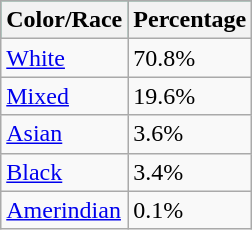<table class="wikitable">
<tr style="background:#009966;" colspan="2">
<th><span>Color/Race</span></th>
<th><span>Percentage</span></th>
</tr>
<tr>
<td><a href='#'>White</a></td>
<td>70.8%</td>
</tr>
<tr>
<td><a href='#'>Mixed</a></td>
<td>19.6%</td>
</tr>
<tr>
<td><a href='#'>Asian</a></td>
<td>3.6%</td>
</tr>
<tr>
<td><a href='#'>Black</a></td>
<td>3.4%</td>
</tr>
<tr>
<td><a href='#'>Amerindian</a></td>
<td>0.1%</td>
</tr>
</table>
